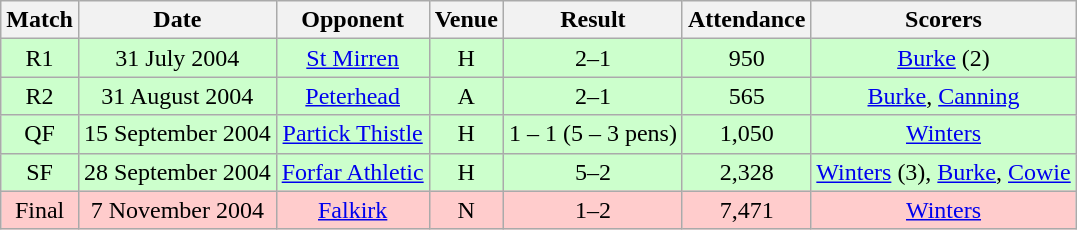<table class="wikitable" style="font-size:100%; text-align:center">
<tr>
<th>Match</th>
<th>Date</th>
<th>Opponent</th>
<th>Venue</th>
<th>Result</th>
<th>Attendance</th>
<th>Scorers</th>
</tr>
<tr style="background: #CCFFCC;">
<td>R1</td>
<td>31 July 2004</td>
<td><a href='#'>St Mirren</a></td>
<td>H</td>
<td>2–1</td>
<td>950</td>
<td><a href='#'>Burke</a> (2)</td>
</tr>
<tr style="background: #CCFFCC;">
<td>R2</td>
<td>31 August 2004</td>
<td><a href='#'>Peterhead</a></td>
<td>A</td>
<td>2–1</td>
<td>565</td>
<td><a href='#'>Burke</a>, <a href='#'>Canning</a></td>
</tr>
<tr style="background: #CCFFCC;">
<td>QF</td>
<td>15 September 2004</td>
<td><a href='#'>Partick Thistle</a></td>
<td>H</td>
<td>1 – 1 (5 – 3 pens)</td>
<td>1,050</td>
<td><a href='#'>Winters</a></td>
</tr>
<tr style="background: #CCFFCC;">
<td>SF</td>
<td>28 September 2004</td>
<td><a href='#'>Forfar Athletic</a></td>
<td>H</td>
<td>5–2</td>
<td>2,328</td>
<td><a href='#'>Winters</a> (3), <a href='#'>Burke</a>, <a href='#'>Cowie</a></td>
</tr>
<tr style="background: #FFCCCC;">
<td>Final</td>
<td>7 November 2004</td>
<td><a href='#'>Falkirk</a></td>
<td>N</td>
<td>1–2</td>
<td>7,471</td>
<td><a href='#'>Winters</a></td>
</tr>
</table>
